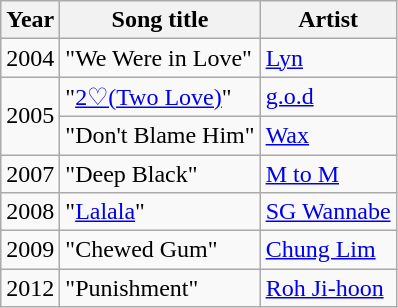<table class="wikitable sortable">
<tr>
<th>Year</th>
<th>Song title</th>
<th>Artist</th>
</tr>
<tr>
<td>2004</td>
<td>"We Were in Love"</td>
<td><a href='#'>Lyn</a></td>
</tr>
<tr>
<td rowspan=2>2005</td>
<td>"<a href='#'>2♡(Two Love)</a>"</td>
<td><a href='#'>g.o.d</a></td>
</tr>
<tr>
<td>"Don't Blame Him"</td>
<td><a href='#'>Wax</a></td>
</tr>
<tr>
<td>2007</td>
<td>"Deep Black"</td>
<td><a href='#'>M to M</a></td>
</tr>
<tr>
<td>2008</td>
<td>"<a href='#'>Lalala</a>"</td>
<td><a href='#'>SG Wannabe</a></td>
</tr>
<tr>
<td>2009</td>
<td>"Chewed Gum"</td>
<td><a href='#'>Chung Lim</a></td>
</tr>
<tr>
<td>2012</td>
<td>"Punishment"</td>
<td><a href='#'>Roh Ji-hoon</a></td>
</tr>
</table>
